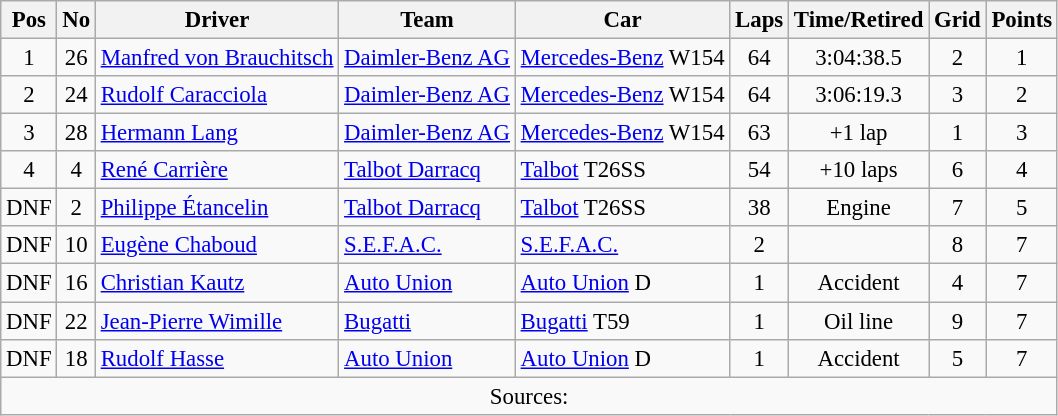<table class="wikitable" style="font-size: 95%;">
<tr>
<th>Pos</th>
<th>No</th>
<th>Driver</th>
<th>Team</th>
<th>Car</th>
<th>Laps</th>
<th>Time/Retired</th>
<th>Grid</th>
<th>Points</th>
</tr>
<tr>
<td align=center>1</td>
<td align=center>26</td>
<td> <a href='#'>Manfred von Brauchitsch</a></td>
<td><a href='#'>Daimler-Benz AG</a></td>
<td><a href='#'>Mercedes-Benz</a> W154</td>
<td align=center>64</td>
<td align=center>3:04:38.5</td>
<td align=center>2</td>
<td align=center>1</td>
</tr>
<tr>
<td align=center>2</td>
<td align=center>24</td>
<td> <a href='#'>Rudolf Caracciola</a></td>
<td><a href='#'>Daimler-Benz AG</a></td>
<td><a href='#'>Mercedes-Benz</a> W154</td>
<td align=center>64</td>
<td align=center>3:06:19.3</td>
<td align=center>3</td>
<td align=center>2</td>
</tr>
<tr>
<td align=center>3</td>
<td align=center>28</td>
<td> <a href='#'>Hermann Lang</a></td>
<td><a href='#'>Daimler-Benz AG</a></td>
<td><a href='#'>Mercedes-Benz</a> W154</td>
<td align=center>63</td>
<td align=center>+1 lap</td>
<td align=center>1</td>
<td align=center>3</td>
</tr>
<tr>
<td align=center>4</td>
<td align=center>4</td>
<td> <a href='#'>René Carrière</a></td>
<td><a href='#'>Talbot Darracq</a></td>
<td><a href='#'>Talbot</a> T26SS</td>
<td align=center>54</td>
<td align=center>+10 laps</td>
<td align=center>6</td>
<td align=center>4</td>
</tr>
<tr>
<td align=center>DNF</td>
<td align=center>2</td>
<td> <a href='#'>Philippe Étancelin</a></td>
<td><a href='#'>Talbot Darracq</a></td>
<td><a href='#'>Talbot</a> T26SS</td>
<td align=center>38</td>
<td align=center>Engine</td>
<td align=center>7</td>
<td align=center>5</td>
</tr>
<tr>
<td align=center>DNF</td>
<td align=center>10</td>
<td> <a href='#'>Eugène Chaboud</a></td>
<td><a href='#'>S.E.F.A.C.</a></td>
<td><a href='#'>S.E.F.A.C.</a></td>
<td align=center>2</td>
<td align=center></td>
<td align=center>8</td>
<td align=center>7</td>
</tr>
<tr>
<td align=center>DNF</td>
<td align=center>16</td>
<td> <a href='#'>Christian Kautz</a></td>
<td><a href='#'>Auto Union</a></td>
<td><a href='#'>Auto Union</a> D</td>
<td align=center>1</td>
<td align=center>Accident</td>
<td align=center>4</td>
<td align=center>7</td>
</tr>
<tr>
<td align=center>DNF</td>
<td align=center>22</td>
<td> <a href='#'>Jean-Pierre Wimille</a></td>
<td><a href='#'>Bugatti</a></td>
<td><a href='#'>Bugatti</a> T59</td>
<td align=center>1</td>
<td align=center>Oil line</td>
<td align=center>9</td>
<td align=center>7</td>
</tr>
<tr>
<td>DNF</td>
<td align=center>18</td>
<td> <a href='#'>Rudolf Hasse</a></td>
<td><a href='#'>Auto Union</a></td>
<td><a href='#'>Auto Union</a> D</td>
<td align=center>1</td>
<td align=center>Accident</td>
<td align=center>5</td>
<td align=center>7</td>
</tr>
<tr>
<td colspan=10 align=center>Sources:</td>
</tr>
</table>
